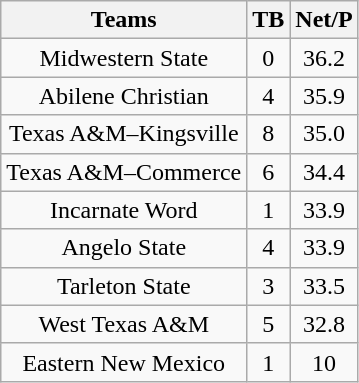<table class="wikitable sortable" style="text-align: center;">
<tr>
<th>Teams</th>
<th>TB</th>
<th>Net/P</th>
</tr>
<tr>
<td style=>Midwestern State</td>
<td>0</td>
<td>36.2</td>
</tr>
<tr>
<td style=>Abilene Christian</td>
<td>4</td>
<td>35.9</td>
</tr>
<tr>
<td style=>Texas A&M–Kingsville</td>
<td>8</td>
<td>35.0</td>
</tr>
<tr>
<td style=>Texas A&M–Commerce</td>
<td>6</td>
<td>34.4</td>
</tr>
<tr>
<td style=>Incarnate Word</td>
<td>1</td>
<td>33.9</td>
</tr>
<tr>
<td style=>Angelo State</td>
<td>4</td>
<td>33.9</td>
</tr>
<tr>
<td style=>Tarleton State</td>
<td>3</td>
<td>33.5</td>
</tr>
<tr>
<td style=>West Texas A&M</td>
<td>5</td>
<td>32.8</td>
</tr>
<tr>
<td style=>Eastern New Mexico</td>
<td>1</td>
<td>10</td>
</tr>
</table>
